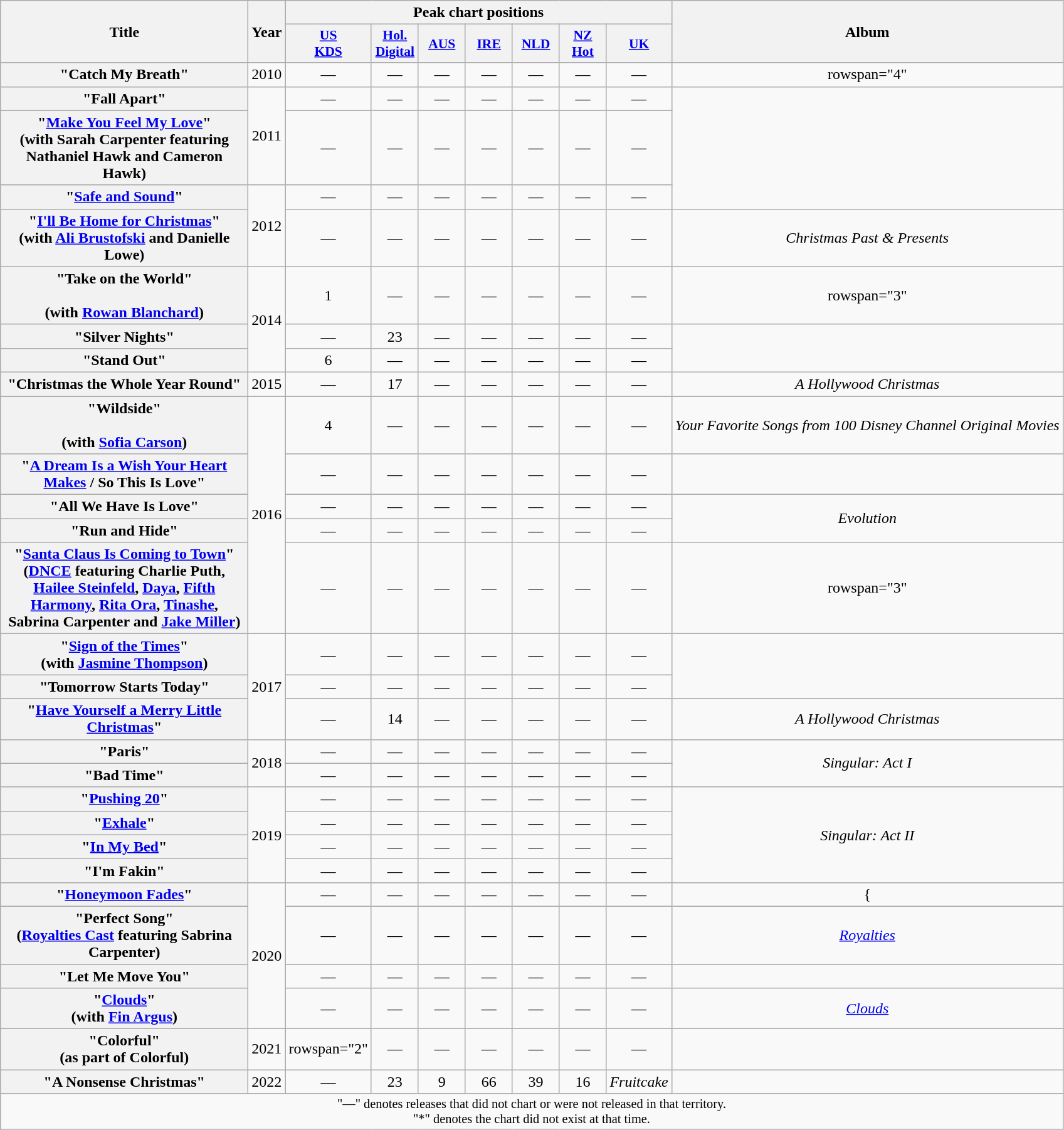<table class="wikitable plainrowheaders" style="text-align:center;">
<tr>
<th scope="col" rowspan="2" style="width:16em;">Title</th>
<th scope="col" rowspan="2">Year</th>
<th scope="col" colspan="7">Peak chart positions</th>
<th scope="col" rowspan="2">Album</th>
</tr>
<tr>
<th scope="col" style="width:3em;font-size:90%;"><a href='#'>US<br>KDS</a><br></th>
<th scope="col" style="width:3em;font-size:90%;"><a href='#'>Hol.<br>Digital</a><br></th>
<th scope="col" style="width:3em;font-size:90%;"><a href='#'>AUS</a><br></th>
<th scope="col" style="width:3em;font-size:90%;"><a href='#'>IRE</a><br></th>
<th scope="col" style="width:3em;font-size:90%;"><a href='#'>NLD</a><br></th>
<th scope="col" style="width:3em;font-size:90%;"><a href='#'>NZ<br>Hot</a><br></th>
<th scope="col" style="width:3em;font-size:90%;"><a href='#'>UK</a><br></th>
</tr>
<tr>
<th scope="row">"Catch My Breath"</th>
<td>2010</td>
<td>—</td>
<td>—</td>
<td>—</td>
<td>—</td>
<td>—</td>
<td>—</td>
<td>—</td>
<td>rowspan="4" </td>
</tr>
<tr>
<th scope="row">"Fall Apart"</th>
<td rowspan="2">2011</td>
<td>—</td>
<td>—</td>
<td>—</td>
<td>—</td>
<td>—</td>
<td>—</td>
<td>—</td>
</tr>
<tr>
<th scope="row">"<a href='#'>Make You Feel My Love</a>"<br><span>(with Sarah Carpenter featuring Nathaniel Hawk and Cameron Hawk)</span></th>
<td>—</td>
<td>—</td>
<td>—</td>
<td>—</td>
<td>—</td>
<td>—</td>
<td>—</td>
</tr>
<tr>
<th scope="row">"<a href='#'>Safe and Sound</a>"</th>
<td rowspan="2">2012</td>
<td>—</td>
<td>—</td>
<td>—</td>
<td>—</td>
<td>—</td>
<td>—</td>
<td>—</td>
</tr>
<tr>
<th scope="row">"<a href='#'>I'll Be Home for Christmas</a>"<br><span>(with <a href='#'>Ali Brustofski</a> and Danielle Lowe)</span></th>
<td>—</td>
<td>—</td>
<td>—</td>
<td>—</td>
<td>—</td>
<td>—</td>
<td>—</td>
<td><em>Christmas Past & Presents</em></td>
</tr>
<tr>
<th scope="row">"Take on the World"<br><br><span>(with <a href='#'>Rowan Blanchard</a>)</span></th>
<td rowspan="3">2014</td>
<td>1</td>
<td>—</td>
<td>—</td>
<td>—</td>
<td>—</td>
<td>—</td>
<td>—</td>
<td>rowspan="3" </td>
</tr>
<tr>
<th scope="row">"Silver Nights"</th>
<td>—</td>
<td>23</td>
<td>—</td>
<td>—</td>
<td>—</td>
<td>—</td>
<td>—</td>
</tr>
<tr>
<th scope="row">"Stand Out"</th>
<td>6</td>
<td>—</td>
<td>—</td>
<td>—</td>
<td>—</td>
<td>—</td>
<td>—</td>
</tr>
<tr>
<th scope="row">"Christmas the Whole Year Round"</th>
<td>2015</td>
<td>—</td>
<td>17</td>
<td>—</td>
<td>—</td>
<td>—</td>
<td>—</td>
<td>—</td>
<td><em>A Hollywood Christmas</em></td>
</tr>
<tr>
<th scope="row">"Wildside"<br><br><span>(with <a href='#'>Sofia Carson</a>)</span></th>
<td rowspan="5">2016</td>
<td>4</td>
<td>—</td>
<td>—</td>
<td>—</td>
<td>—</td>
<td>—</td>
<td>—</td>
<td><em>Your Favorite Songs from 100 Disney Channel Original Movies</em></td>
</tr>
<tr>
<th scope="row">"<a href='#'>A Dream Is a Wish Your Heart Makes</a> / So This Is Love"</th>
<td>—</td>
<td>—</td>
<td>—</td>
<td>—</td>
<td>—</td>
<td>—</td>
<td>—</td>
<td></td>
</tr>
<tr>
<th scope="row">"All We Have Is Love"</th>
<td>—</td>
<td>—</td>
<td>—</td>
<td>—</td>
<td>—</td>
<td>—</td>
<td>—</td>
<td rowspan="2"><em>Evolution</em></td>
</tr>
<tr>
<th scope="row">"Run and Hide"</th>
<td>—</td>
<td>—</td>
<td>—</td>
<td>—</td>
<td>—</td>
<td>—</td>
<td>—</td>
</tr>
<tr>
<th scope="row">"<a href='#'>Santa Claus Is Coming to Town</a>"<br><span>(<a href='#'>DNCE</a> featuring Charlie Puth, <a href='#'>Hailee Steinfeld</a>, <a href='#'>Daya</a>, <a href='#'>Fifth Harmony</a>, <a href='#'>Rita Ora</a>, <a href='#'>Tinashe</a>, Sabrina Carpenter and <a href='#'>Jake Miller</a>)</span></th>
<td>—</td>
<td>—</td>
<td>—</td>
<td>—</td>
<td>—</td>
<td>—</td>
<td>—</td>
<td>rowspan="3" </td>
</tr>
<tr>
<th scope="row">"<a href='#'>Sign of the Times</a>"<br><span>(with <a href='#'>Jasmine Thompson</a>)</span></th>
<td rowspan="3">2017</td>
<td>—</td>
<td>—</td>
<td>—</td>
<td>—</td>
<td>—</td>
<td>—</td>
<td>—</td>
</tr>
<tr>
<th scope="row">"Tomorrow Starts Today"<br></th>
<td>—</td>
<td>—</td>
<td>—</td>
<td>—</td>
<td>—</td>
<td>—</td>
<td>—</td>
</tr>
<tr>
<th scope="row">"<a href='#'>Have Yourself a Merry Little Christmas</a>"</th>
<td>—</td>
<td>14</td>
<td>—</td>
<td>—</td>
<td>—</td>
<td>—</td>
<td>—</td>
<td><em>A Hollywood Christmas</em></td>
</tr>
<tr>
<th scope="row">"Paris"</th>
<td rowspan="2">2018</td>
<td>—</td>
<td>—</td>
<td>—</td>
<td>—</td>
<td>—</td>
<td>—</td>
<td>—</td>
<td rowspan="2"><em>Singular: Act I</em></td>
</tr>
<tr>
<th scope="row">"Bad Time"</th>
<td>—</td>
<td>—</td>
<td>—</td>
<td>—</td>
<td>—</td>
<td>—</td>
<td>—</td>
</tr>
<tr>
<th scope="row">"<a href='#'>Pushing 20</a>"</th>
<td rowspan="4">2019</td>
<td>—</td>
<td>—</td>
<td>—</td>
<td>—</td>
<td>—</td>
<td>—</td>
<td>—</td>
<td rowspan="4"><em>Singular: Act II</em></td>
</tr>
<tr>
<th scope="row">"<a href='#'>Exhale</a>"</th>
<td>—</td>
<td>—</td>
<td>—</td>
<td>—</td>
<td>—</td>
<td>—</td>
<td>—</td>
</tr>
<tr>
<th scope="row">"<a href='#'>In My Bed</a>"</th>
<td>—</td>
<td>—</td>
<td>—</td>
<td>—</td>
<td>—</td>
<td>—</td>
<td>—</td>
</tr>
<tr>
<th scope="row">"I'm Fakin"</th>
<td>—</td>
<td>—</td>
<td>—</td>
<td>—</td>
<td>—</td>
<td>—</td>
<td>—</td>
</tr>
<tr>
<th scope="row">"<a href='#'>Honeymoon Fades</a>"</th>
<td rowspan="4">2020</td>
<td>—</td>
<td>—</td>
<td>—</td>
<td>—</td>
<td>—</td>
<td>—</td>
<td>—</td>
<td>{</td>
</tr>
<tr>
<th scope="row">"Perfect Song"<br><span>(<a href='#'>Royalties Cast</a> featuring Sabrina Carpenter)</span></th>
<td>—</td>
<td>—</td>
<td>—</td>
<td>—</td>
<td>—</td>
<td>—</td>
<td>—</td>
<td><em><a href='#'>Royalties</a></em></td>
</tr>
<tr>
<th scope="row">"Let Me Move You"</th>
<td>—</td>
<td>—</td>
<td>—</td>
<td>—</td>
<td>—</td>
<td>—</td>
<td>—</td>
<td></td>
</tr>
<tr>
<th scope="row">"<a href='#'>Clouds</a>"<br><span>(with <a href='#'>Fin Argus</a>)</span></th>
<td>—</td>
<td>—</td>
<td>—</td>
<td>—</td>
<td>—</td>
<td>—</td>
<td>—</td>
<td><em><a href='#'>Clouds</a></em></td>
</tr>
<tr>
<th scope="row">"Colorful"<br><span>(as part of Colorful)</span></th>
<td>2021</td>
<td>rowspan="2" </td>
<td>—</td>
<td>—</td>
<td>—</td>
<td>—</td>
<td>—</td>
<td>—</td>
<td></td>
</tr>
<tr>
<th scope="row">"A Nonsense Christmas"</th>
<td>2022</td>
<td>—</td>
<td>23</td>
<td>9<br></td>
<td>66</td>
<td>39</td>
<td>16</td>
<td><em>Fruitcake</em></td>
</tr>
<tr>
<td colspan="10" style="font-size:85%">"—" denotes releases that did not chart or were not released in that territory.<br>"*" denotes the chart did not exist at that time.</td>
</tr>
</table>
